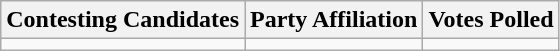<table class="wikitable sortable">
<tr>
<th>Contesting Candidates</th>
<th>Party Affiliation</th>
<th>Votes Polled</th>
</tr>
<tr>
<td></td>
<td></td>
<td></td>
</tr>
</table>
